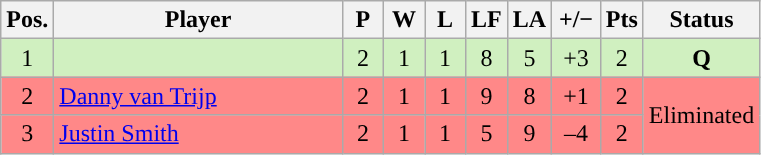<table class="wikitable" style="text-align:center; margin: 1em auto 1em auto, align:left">
<tr>
<th width=20>Pos.</th>
<th width=185>Player</th>
<th width=20>P</th>
<th width=20>W</th>
<th width=20>L</th>
<th width=20>LF</th>
<th width=20>LA</th>
<th width=25>+/−</th>
<th width=20>Pts</th>
<th width=70>Status</th>
</tr>
<tr style="background:#D0F0C0;">
<td>1</td>
<td align=left></td>
<td>2</td>
<td>1</td>
<td>1</td>
<td>8</td>
<td>5</td>
<td>+3</td>
<td>2</td>
<td><strong>Q</strong></td>
</tr>
<tr style="background:#FF8888;">
<td>2</td>
<td align=left> <a href='#'>Danny van Trijp</a></td>
<td>2</td>
<td>1</td>
<td>1</td>
<td>9</td>
<td>8</td>
<td>+1</td>
<td>2</td>
<td rowspan=2>Eliminated</td>
</tr>
<tr style="background:#FF8888;">
<td>3</td>
<td align=left> <a href='#'>Justin Smith</a></td>
<td>2</td>
<td>1</td>
<td>1</td>
<td>5</td>
<td>9</td>
<td>–4</td>
<td>2</td>
</tr>
</table>
